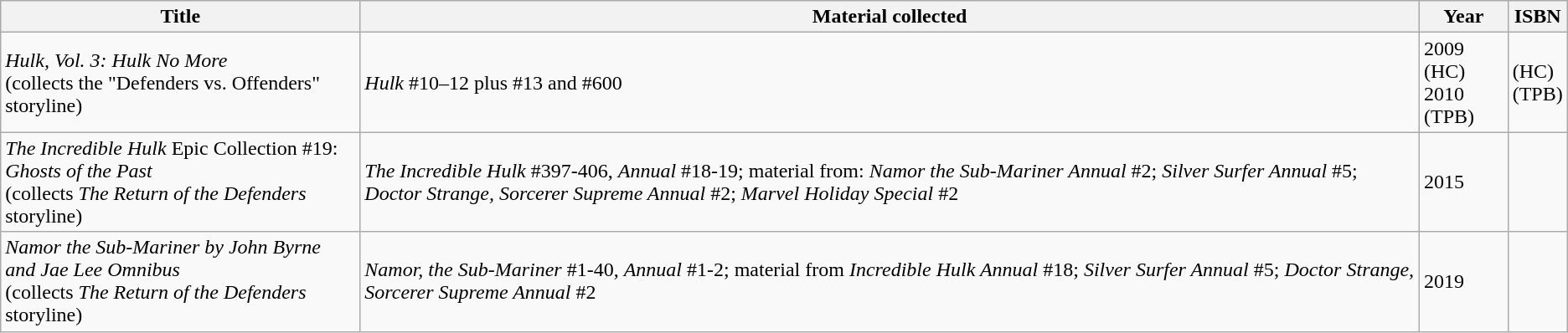<table class="wikitable sortable">
<tr>
<th>Title</th>
<th>Material collected</th>
<th>Year</th>
<th>ISBN</th>
</tr>
<tr>
<td><em>Hulk, Vol. 3: Hulk No More</em><br>(collects the "Defenders vs. Offenders" storyline)</td>
<td><em>Hulk</em> #10–12 plus #13 and #600</td>
<td>2009 (HC)<br>2010 (TPB)</td>
<td> (HC) <br>  (TPB)</td>
</tr>
<tr>
<td><em>The Incredible Hulk</em> Epic Collection #19: <em>Ghosts of the Past</em><br>(collects <em>The Return of the Defenders</em> storyline)</td>
<td><em>The Incredible Hulk</em> #397-406, <em>Annual</em> #18-19; material from: <em>Namor the Sub-Mariner Annual</em> #2; <em>Silver Surfer Annual</em> #5; <em>Doctor Strange, Sorcerer Supreme Annual</em> #2; <em>Marvel Holiday Special</em> #2</td>
<td>2015</td>
<td></td>
</tr>
<tr>
<td><em>Namor the Sub-Mariner by John Byrne and Jae Lee Omnibus</em><br>(collects <em>The Return of the Defenders</em> storyline)</td>
<td><em>Namor, the Sub-Mariner</em> #1-40, <em>Annual</em> #1-2; material from <em>Incredible Hulk Annual</em> #18; <em>Silver Surfer Annual</em> #5; <em>Doctor Strange, Sorcerer Supreme Annual</em> #2</td>
<td>2019</td>
<td></td>
</tr>
</table>
